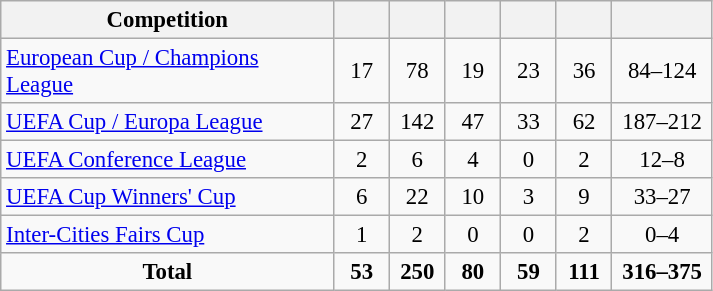<table class="wikitable" style="text-align: center; font-size:95%">
<tr>
<th style="width:215px;">Competition</th>
<th style="width:30px;"></th>
<th style="width:30px;"></th>
<th style="width:30px;"></th>
<th style="width:30px;"></th>
<th style="width:30px;"></th>
<th style="width:60px;"></th>
</tr>
<tr>
<td align="left"><a href='#'>European Cup / Champions League</a></td>
<td>17</td>
<td>78</td>
<td>19</td>
<td>23</td>
<td>36</td>
<td>84–124</td>
</tr>
<tr>
<td align="left"><a href='#'>UEFA Cup / Europa League</a></td>
<td>27</td>
<td>142</td>
<td>47</td>
<td>33</td>
<td>62</td>
<td>187–212</td>
</tr>
<tr>
<td align="left"><a href='#'>UEFA Conference League</a></td>
<td>2</td>
<td>6</td>
<td>4</td>
<td>0</td>
<td>2</td>
<td>12–8</td>
</tr>
<tr>
<td align="left"><a href='#'>UEFA Cup Winners' Cup</a></td>
<td>6</td>
<td>22</td>
<td>10</td>
<td>3</td>
<td>9</td>
<td>33–27</td>
</tr>
<tr>
<td align="left"><a href='#'>Inter-Cities Fairs Cup</a></td>
<td>1</td>
<td>2</td>
<td>0</td>
<td>0</td>
<td>2</td>
<td>0–4</td>
</tr>
<tr>
<td><strong>Total</strong></td>
<td><strong>53</strong></td>
<td><strong>250</strong></td>
<td><strong>80</strong></td>
<td><strong>59</strong></td>
<td><strong>111</strong></td>
<td><strong>316–375</strong></td>
</tr>
</table>
